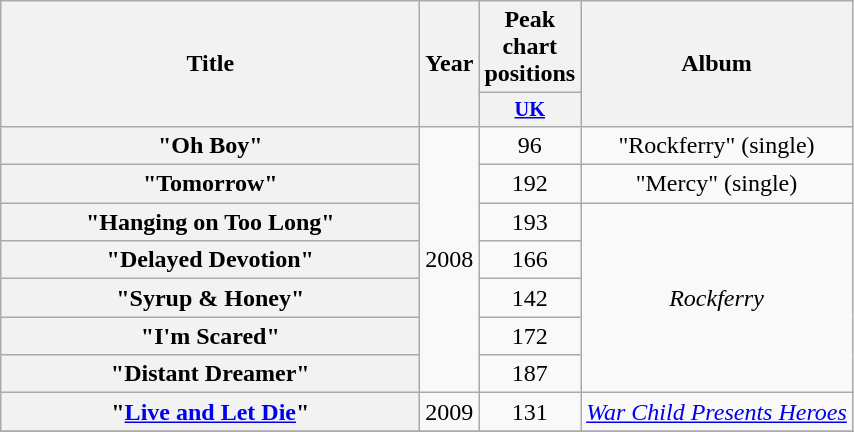<table class="wikitable plainrowheaders" style="text-align:center;">
<tr>
<th scope="col" rowspan="2" style="width:17em;">Title</th>
<th scope="col" rowspan="2" style="width:1em;">Year</th>
<th scope="col" colspan="1">Peak<br>chart<br>positions</th>
<th scope="col" rowspan="2">Album</th>
</tr>
<tr>
<th scope="col" style="width:3em;font-size:85%;"><a href='#'>UK</a><br></th>
</tr>
<tr>
<th scope="row">"Oh Boy"</th>
<td rowspan="7">2008</td>
<td>96</td>
<td>"Rockferry" (single)</td>
</tr>
<tr>
<th scope="row">"Tomorrow"</th>
<td>192</td>
<td>"Mercy" (single)</td>
</tr>
<tr>
<th scope="row">"Hanging on Too Long"</th>
<td>193</td>
<td rowspan="5"><em>Rockferry</em></td>
</tr>
<tr>
<th scope="row">"Delayed Devotion"</th>
<td>166</td>
</tr>
<tr>
<th scope="row">"Syrup & Honey"</th>
<td>142</td>
</tr>
<tr>
<th scope="row">"I'm Scared"</th>
<td>172</td>
</tr>
<tr>
<th scope="row">"Distant Dreamer"</th>
<td>187</td>
</tr>
<tr>
<th scope="row">"<a href='#'>Live and Let Die</a>"</th>
<td>2009</td>
<td>131</td>
<td><em><a href='#'>War Child Presents Heroes</a></em></td>
</tr>
<tr>
</tr>
</table>
